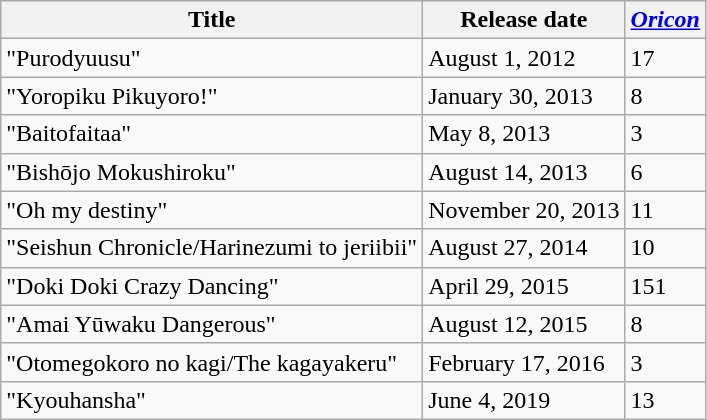<table class="wikitable">
<tr>
<th>Title</th>
<th>Release date</th>
<th><em><a href='#'>Oricon</a></em></th>
</tr>
<tr>
<td>"Purodyuusu"</td>
<td>August 1, 2012</td>
<td>17</td>
</tr>
<tr>
<td>"Yoropiku Pikuyoro!"</td>
<td>January 30, 2013</td>
<td>8</td>
</tr>
<tr>
<td>"Baitofaitaa"</td>
<td>May 8, 2013</td>
<td>3</td>
</tr>
<tr>
<td>"Bishōjo Mokushiroku"</td>
<td>August 14, 2013</td>
<td>6</td>
</tr>
<tr>
<td>"Oh my destiny"</td>
<td>November 20, 2013</td>
<td>11</td>
</tr>
<tr>
<td>"Seishun Chronicle/Harinezumi to jeriibii"</td>
<td>August 27, 2014</td>
<td>10</td>
</tr>
<tr>
<td>"Doki Doki Crazy Dancing"</td>
<td>April 29, 2015</td>
<td>151</td>
</tr>
<tr>
<td>"Amai Yūwaku Dangerous"</td>
<td>August 12, 2015</td>
<td>8</td>
</tr>
<tr>
<td>"Otomegokoro no kagi/The kagayakeru"</td>
<td>February 17, 2016</td>
<td>3</td>
</tr>
<tr>
<td>"Kyouhansha"</td>
<td>June 4, 2019</td>
<td>13</td>
</tr>
</table>
